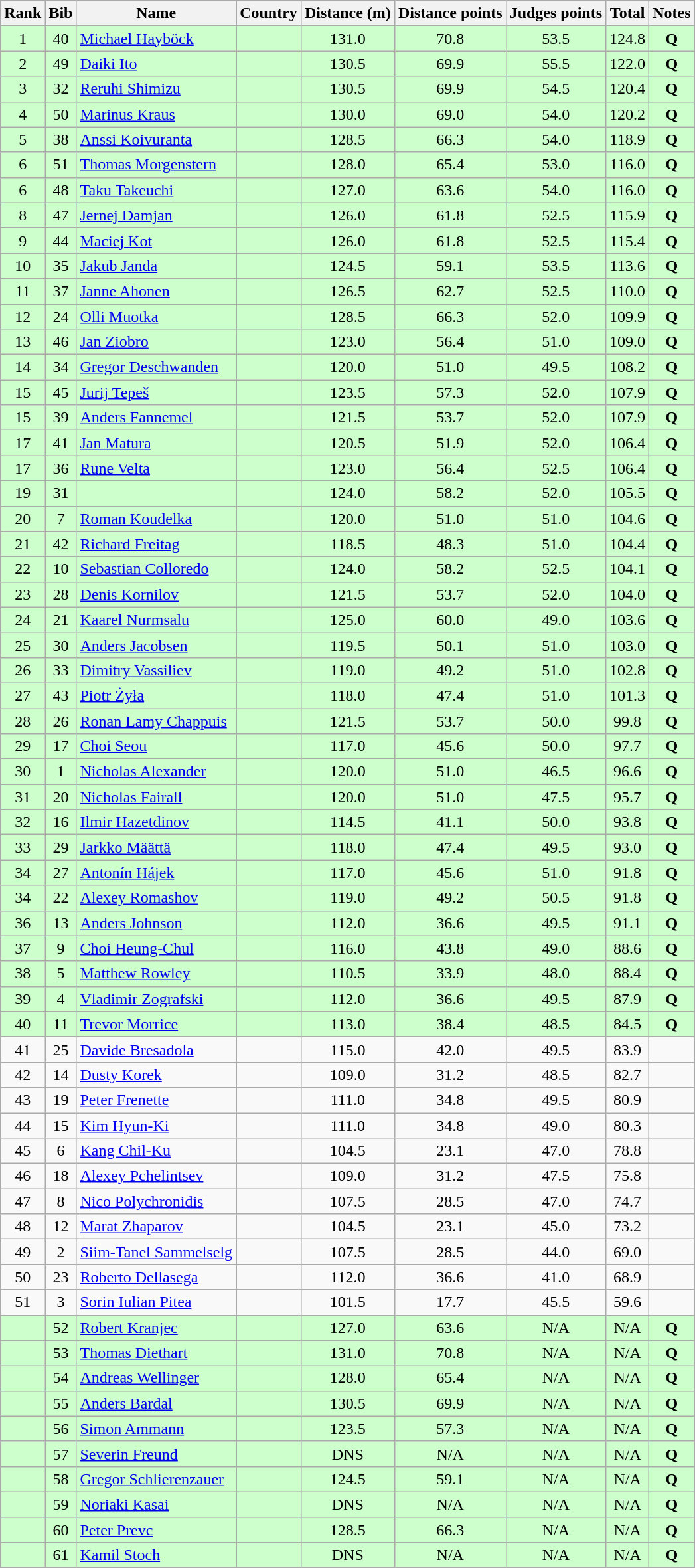<table class="wikitable sortable" style="text-align:center">
<tr>
<th>Rank</th>
<th>Bib</th>
<th>Name</th>
<th>Country</th>
<th>Distance (m)</th>
<th>Distance points</th>
<th>Judges points</th>
<th>Total</th>
<th>Notes</th>
</tr>
<tr bgcolor=ccffcc>
<td>1</td>
<td>40</td>
<td align="left"><a href='#'>Michael Hayböck</a></td>
<td align="left"></td>
<td>131.0</td>
<td>70.8</td>
<td>53.5</td>
<td>124.8</td>
<td><strong>Q</strong></td>
</tr>
<tr bgcolor=ccffcc>
<td>2</td>
<td>49</td>
<td align="left"><a href='#'>Daiki Ito</a></td>
<td align="left"></td>
<td>130.5</td>
<td>69.9</td>
<td>55.5</td>
<td>122.0</td>
<td><strong>Q</strong></td>
</tr>
<tr bgcolor=ccffcc>
<td>3</td>
<td>32</td>
<td align="left"><a href='#'>Reruhi Shimizu</a></td>
<td align="left"></td>
<td>130.5</td>
<td>69.9</td>
<td>54.5</td>
<td>120.4</td>
<td><strong>Q</strong></td>
</tr>
<tr bgcolor=ccffcc>
<td>4</td>
<td>50</td>
<td align="left"><a href='#'>Marinus Kraus</a></td>
<td align="left"></td>
<td>130.0</td>
<td>69.0</td>
<td>54.0</td>
<td>120.2</td>
<td><strong>Q</strong></td>
</tr>
<tr bgcolor=ccffcc>
<td>5</td>
<td>38</td>
<td align="left"><a href='#'>Anssi Koivuranta</a></td>
<td align="left"></td>
<td>128.5</td>
<td>66.3</td>
<td>54.0</td>
<td>118.9</td>
<td><strong>Q</strong></td>
</tr>
<tr bgcolor=ccffcc>
<td>6</td>
<td>51</td>
<td align="left"><a href='#'>Thomas Morgenstern</a></td>
<td align="left"></td>
<td>128.0</td>
<td>65.4</td>
<td>53.0</td>
<td>116.0</td>
<td><strong>Q</strong></td>
</tr>
<tr bgcolor=ccffcc>
<td>6</td>
<td>48</td>
<td align="left"><a href='#'>Taku Takeuchi</a></td>
<td align="left"></td>
<td>127.0</td>
<td>63.6</td>
<td>54.0</td>
<td>116.0</td>
<td><strong>Q</strong></td>
</tr>
<tr bgcolor=ccffcc>
<td>8</td>
<td>47</td>
<td align="left"><a href='#'>Jernej Damjan</a></td>
<td align="left"></td>
<td>126.0</td>
<td>61.8</td>
<td>52.5</td>
<td>115.9</td>
<td><strong>Q</strong></td>
</tr>
<tr bgcolor=ccffcc>
<td>9</td>
<td>44</td>
<td align="left"><a href='#'>Maciej Kot</a></td>
<td align="left"></td>
<td>126.0</td>
<td>61.8</td>
<td>52.5</td>
<td>115.4</td>
<td><strong>Q</strong></td>
</tr>
<tr bgcolor=ccffcc>
<td>10</td>
<td>35</td>
<td align="left"><a href='#'>Jakub Janda</a></td>
<td align="left"></td>
<td>124.5</td>
<td>59.1</td>
<td>53.5</td>
<td>113.6</td>
<td><strong>Q</strong></td>
</tr>
<tr bgcolor=ccffcc>
<td>11</td>
<td>37</td>
<td align="left"><a href='#'>Janne Ahonen</a></td>
<td align="left"></td>
<td>126.5</td>
<td>62.7</td>
<td>52.5</td>
<td>110.0</td>
<td><strong>Q</strong></td>
</tr>
<tr bgcolor=ccffcc>
<td>12</td>
<td>24</td>
<td align="left"><a href='#'>Olli Muotka</a></td>
<td align="left"></td>
<td>128.5</td>
<td>66.3</td>
<td>52.0</td>
<td>109.9</td>
<td><strong>Q</strong></td>
</tr>
<tr bgcolor=ccffcc>
<td>13</td>
<td>46</td>
<td align="left"><a href='#'>Jan Ziobro</a></td>
<td align="left"></td>
<td>123.0</td>
<td>56.4</td>
<td>51.0</td>
<td>109.0</td>
<td><strong>Q</strong></td>
</tr>
<tr bgcolor=ccffcc>
<td>14</td>
<td>34</td>
<td align="left"><a href='#'>Gregor Deschwanden</a></td>
<td align="left"></td>
<td>120.0</td>
<td>51.0</td>
<td>49.5</td>
<td>108.2</td>
<td><strong>Q</strong></td>
</tr>
<tr bgcolor=ccffcc>
<td>15</td>
<td>45</td>
<td align="left"><a href='#'>Jurij Tepeš</a></td>
<td align="left"></td>
<td>123.5</td>
<td>57.3</td>
<td>52.0</td>
<td>107.9</td>
<td><strong>Q</strong></td>
</tr>
<tr bgcolor=ccffcc>
<td>15</td>
<td>39</td>
<td align="left"><a href='#'>Anders Fannemel</a></td>
<td align="left"></td>
<td>121.5</td>
<td>53.7</td>
<td>52.0</td>
<td>107.9</td>
<td><strong>Q</strong></td>
</tr>
<tr bgcolor=ccffcc>
<td>17</td>
<td>41</td>
<td align="left"><a href='#'>Jan Matura</a></td>
<td align="left"></td>
<td>120.5</td>
<td>51.9</td>
<td>52.0</td>
<td>106.4</td>
<td><strong>Q</strong></td>
</tr>
<tr bgcolor=ccffcc>
<td>17</td>
<td>36</td>
<td align="left"><a href='#'>Rune Velta</a></td>
<td align="left"></td>
<td>123.0</td>
<td>56.4</td>
<td>52.5</td>
<td>106.4</td>
<td><strong>Q</strong></td>
</tr>
<tr bgcolor=ccffcc>
<td>19</td>
<td>31</td>
<td align="left"></td>
<td align="left"></td>
<td>124.0</td>
<td>58.2</td>
<td>52.0</td>
<td>105.5</td>
<td><strong>Q</strong></td>
</tr>
<tr bgcolor=ccffcc>
<td>20</td>
<td>7</td>
<td align="left"><a href='#'>Roman Koudelka</a></td>
<td align="left"></td>
<td>120.0</td>
<td>51.0</td>
<td>51.0</td>
<td>104.6</td>
<td><strong>Q</strong></td>
</tr>
<tr bgcolor=ccffcc>
<td>21</td>
<td>42</td>
<td align="left"><a href='#'>Richard Freitag</a></td>
<td align="left"></td>
<td>118.5</td>
<td>48.3</td>
<td>51.0</td>
<td>104.4</td>
<td><strong>Q</strong></td>
</tr>
<tr bgcolor=ccffcc>
<td>22</td>
<td>10</td>
<td align="left"><a href='#'>Sebastian Colloredo</a></td>
<td align="left"></td>
<td>124.0</td>
<td>58.2</td>
<td>52.5</td>
<td>104.1</td>
<td><strong>Q</strong></td>
</tr>
<tr bgcolor=ccffcc>
<td>23</td>
<td>28</td>
<td align="left"><a href='#'>Denis Kornilov</a></td>
<td align="left"></td>
<td>121.5</td>
<td>53.7</td>
<td>52.0</td>
<td>104.0</td>
<td><strong>Q</strong></td>
</tr>
<tr bgcolor=ccffcc>
<td>24</td>
<td>21</td>
<td align="left"><a href='#'>Kaarel Nurmsalu</a></td>
<td align="left"></td>
<td>125.0</td>
<td>60.0</td>
<td>49.0</td>
<td>103.6</td>
<td><strong>Q</strong></td>
</tr>
<tr bgcolor=ccffcc>
<td>25</td>
<td>30</td>
<td align="left"><a href='#'>Anders Jacobsen</a></td>
<td align="left"></td>
<td>119.5</td>
<td>50.1</td>
<td>51.0</td>
<td>103.0</td>
<td><strong>Q</strong></td>
</tr>
<tr bgcolor=ccffcc>
<td>26</td>
<td>33</td>
<td align="left"><a href='#'>Dimitry Vassiliev</a></td>
<td align="left"></td>
<td>119.0</td>
<td>49.2</td>
<td>51.0</td>
<td>102.8</td>
<td><strong>Q</strong></td>
</tr>
<tr bgcolor=ccffcc>
<td>27</td>
<td>43</td>
<td align="left"><a href='#'>Piotr Żyła</a></td>
<td align="left"></td>
<td>118.0</td>
<td>47.4</td>
<td>51.0</td>
<td>101.3</td>
<td><strong>Q</strong></td>
</tr>
<tr bgcolor=ccffcc>
<td>28</td>
<td>26</td>
<td align="left"><a href='#'>Ronan Lamy Chappuis</a></td>
<td align="left"></td>
<td>121.5</td>
<td>53.7</td>
<td>50.0</td>
<td>99.8</td>
<td><strong>Q</strong></td>
</tr>
<tr bgcolor=ccffcc>
<td>29</td>
<td>17</td>
<td align="left"><a href='#'>Choi Seou</a></td>
<td align="left"></td>
<td>117.0</td>
<td>45.6</td>
<td>50.0</td>
<td>97.7</td>
<td><strong>Q</strong></td>
</tr>
<tr bgcolor=ccffcc>
<td>30</td>
<td>1</td>
<td align="left"><a href='#'>Nicholas Alexander</a></td>
<td align="left"></td>
<td>120.0</td>
<td>51.0</td>
<td>46.5</td>
<td>96.6</td>
<td><strong>Q</strong></td>
</tr>
<tr bgcolor=ccffcc>
<td>31</td>
<td>20</td>
<td align="left"><a href='#'>Nicholas Fairall</a></td>
<td align="left"></td>
<td>120.0</td>
<td>51.0</td>
<td>47.5</td>
<td>95.7</td>
<td><strong>Q</strong></td>
</tr>
<tr bgcolor=ccffcc>
<td>32</td>
<td>16</td>
<td align="left"><a href='#'>Ilmir Hazetdinov</a></td>
<td align="left"></td>
<td>114.5</td>
<td>41.1</td>
<td>50.0</td>
<td>93.8</td>
<td><strong>Q</strong></td>
</tr>
<tr bgcolor=ccffcc>
<td>33</td>
<td>29</td>
<td align="left"><a href='#'>Jarkko Määttä</a></td>
<td align="left"></td>
<td>118.0</td>
<td>47.4</td>
<td>49.5</td>
<td>93.0</td>
<td><strong>Q</strong></td>
</tr>
<tr bgcolor=ccffcc>
<td>34</td>
<td>27</td>
<td align="left"><a href='#'>Antonín Hájek</a></td>
<td align="left"></td>
<td>117.0</td>
<td>45.6</td>
<td>51.0</td>
<td>91.8</td>
<td><strong>Q</strong></td>
</tr>
<tr bgcolor=ccffcc>
<td>34</td>
<td>22</td>
<td align="left"><a href='#'>Alexey Romashov</a></td>
<td align="left"></td>
<td>119.0</td>
<td>49.2</td>
<td>50.5</td>
<td>91.8</td>
<td><strong>Q</strong></td>
</tr>
<tr bgcolor=ccffcc>
<td>36</td>
<td>13</td>
<td align="left"><a href='#'>Anders Johnson</a></td>
<td align="left"></td>
<td>112.0</td>
<td>36.6</td>
<td>49.5</td>
<td>91.1</td>
<td><strong>Q</strong></td>
</tr>
<tr bgcolor=ccffcc>
<td>37</td>
<td>9</td>
<td align="left"><a href='#'>Choi Heung-Chul</a></td>
<td align="left"></td>
<td>116.0</td>
<td>43.8</td>
<td>49.0</td>
<td>88.6</td>
<td><strong>Q</strong></td>
</tr>
<tr bgcolor=ccffcc>
<td>38</td>
<td>5</td>
<td align="left"><a href='#'>Matthew Rowley</a></td>
<td align="left"></td>
<td>110.5</td>
<td>33.9</td>
<td>48.0</td>
<td>88.4</td>
<td><strong>Q</strong></td>
</tr>
<tr bgcolor=ccffcc>
<td>39</td>
<td>4</td>
<td align="left"><a href='#'>Vladimir Zografski</a></td>
<td align="left"></td>
<td>112.0</td>
<td>36.6</td>
<td>49.5</td>
<td>87.9</td>
<td><strong>Q</strong></td>
</tr>
<tr bgcolor=ccffcc>
<td>40</td>
<td>11</td>
<td align="left"><a href='#'>Trevor Morrice</a></td>
<td align="left"></td>
<td>113.0</td>
<td>38.4</td>
<td>48.5</td>
<td>84.5</td>
<td><strong>Q</strong></td>
</tr>
<tr>
<td>41</td>
<td>25</td>
<td align="left"><a href='#'>Davide Bresadola</a></td>
<td align="left"></td>
<td>115.0</td>
<td>42.0</td>
<td>49.5</td>
<td>83.9</td>
<td></td>
</tr>
<tr>
<td>42</td>
<td>14</td>
<td align="left"><a href='#'>Dusty Korek</a></td>
<td align="left"></td>
<td>109.0</td>
<td>31.2</td>
<td>48.5</td>
<td>82.7</td>
<td></td>
</tr>
<tr>
<td>43</td>
<td>19</td>
<td align="left"><a href='#'>Peter Frenette</a></td>
<td align="left"></td>
<td>111.0</td>
<td>34.8</td>
<td>49.5</td>
<td>80.9</td>
<td></td>
</tr>
<tr>
<td>44</td>
<td>15</td>
<td align="left"><a href='#'>Kim Hyun-Ki</a></td>
<td align="left"></td>
<td>111.0</td>
<td>34.8</td>
<td>49.0</td>
<td>80.3</td>
<td></td>
</tr>
<tr>
<td>45</td>
<td>6</td>
<td align="left"><a href='#'>Kang Chil-Ku</a></td>
<td align="left"></td>
<td>104.5</td>
<td>23.1</td>
<td>47.0</td>
<td>78.8</td>
<td></td>
</tr>
<tr>
<td>46</td>
<td>18</td>
<td align="left"><a href='#'>Alexey Pchelintsev</a></td>
<td align="left"></td>
<td>109.0</td>
<td>31.2</td>
<td>47.5</td>
<td>75.8</td>
<td></td>
</tr>
<tr>
<td>47</td>
<td>8</td>
<td align="left"><a href='#'>Nico Polychronidis</a></td>
<td align="left"></td>
<td>107.5</td>
<td>28.5</td>
<td>47.0</td>
<td>74.7</td>
<td></td>
</tr>
<tr>
<td>48</td>
<td>12</td>
<td align="left"><a href='#'>Marat Zhaparov</a></td>
<td align="left"></td>
<td>104.5</td>
<td>23.1</td>
<td>45.0</td>
<td>73.2</td>
<td></td>
</tr>
<tr>
<td>49</td>
<td>2</td>
<td align="left"><a href='#'>Siim-Tanel Sammelselg</a></td>
<td align="left"></td>
<td>107.5</td>
<td>28.5</td>
<td>44.0</td>
<td>69.0</td>
<td></td>
</tr>
<tr>
<td>50</td>
<td>23</td>
<td align="left"><a href='#'>Roberto Dellasega</a></td>
<td align="left"></td>
<td>112.0</td>
<td>36.6</td>
<td>41.0</td>
<td>68.9</td>
<td></td>
</tr>
<tr>
<td>51</td>
<td>3</td>
<td align="left"><a href='#'>Sorin Iulian Pitea</a></td>
<td align="left"></td>
<td>101.5</td>
<td>17.7</td>
<td>45.5</td>
<td>59.6</td>
<td></td>
</tr>
<tr bgcolor="#ccffcc">
<td></td>
<td>52</td>
<td align="left"><a href='#'>Robert Kranjec</a></td>
<td align="left"></td>
<td>127.0</td>
<td>63.6</td>
<td>N/A</td>
<td>N/A</td>
<td><strong>Q</strong> </td>
</tr>
<tr bgcolor="#ccffcc">
<td></td>
<td>53</td>
<td align="left"><a href='#'>Thomas Diethart</a></td>
<td align="left"></td>
<td>131.0</td>
<td>70.8</td>
<td>N/A</td>
<td>N/A</td>
<td><strong>Q</strong> </td>
</tr>
<tr bgcolor="#ccffcc">
<td></td>
<td>54</td>
<td align="left"><a href='#'>Andreas Wellinger</a></td>
<td align="left"></td>
<td>128.0</td>
<td>65.4</td>
<td>N/A</td>
<td>N/A</td>
<td><strong>Q</strong> </td>
</tr>
<tr bgcolor="#ccffcc">
<td></td>
<td>55</td>
<td align="left"><a href='#'>Anders Bardal</a></td>
<td align="left"></td>
<td>130.5</td>
<td>69.9</td>
<td>N/A</td>
<td>N/A</td>
<td><strong>Q</strong> </td>
</tr>
<tr bgcolor="#ccffcc">
<td></td>
<td>56</td>
<td align="left"><a href='#'>Simon Ammann</a></td>
<td align="left"></td>
<td>123.5</td>
<td>57.3</td>
<td>N/A</td>
<td>N/A</td>
<td><strong>Q</strong> </td>
</tr>
<tr bgcolor="#ccffcc">
<td></td>
<td>57</td>
<td align="left"><a href='#'>Severin Freund</a></td>
<td align="left"></td>
<td>DNS</td>
<td>N/A</td>
<td>N/A</td>
<td>N/A</td>
<td><strong>Q</strong> </td>
</tr>
<tr bgcolor="#ccffcc">
<td></td>
<td>58</td>
<td align="left"><a href='#'>Gregor Schlierenzauer</a></td>
<td align="left"></td>
<td>124.5</td>
<td>59.1</td>
<td>N/A</td>
<td>N/A</td>
<td><strong>Q</strong> </td>
</tr>
<tr bgcolor="#ccffcc">
<td></td>
<td>59</td>
<td align="left"><a href='#'>Noriaki Kasai</a></td>
<td align="left"></td>
<td>DNS</td>
<td>N/A</td>
<td>N/A</td>
<td>N/A</td>
<td><strong>Q</strong> </td>
</tr>
<tr bgcolor="#ccffcc">
<td></td>
<td>60</td>
<td align="left"><a href='#'>Peter Prevc</a></td>
<td align="left"></td>
<td>128.5</td>
<td>66.3</td>
<td>N/A</td>
<td>N/A</td>
<td><strong>Q</strong> </td>
</tr>
<tr bgcolor="#ccffcc">
<td></td>
<td>61</td>
<td align="left"><a href='#'>Kamil Stoch</a></td>
<td align="left"></td>
<td>DNS</td>
<td>N/A</td>
<td>N/A</td>
<td>N/A</td>
<td><strong>Q</strong> </td>
</tr>
</table>
